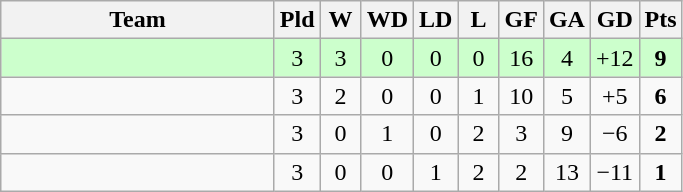<table class="wikitable" style="text-align:center">
<tr>
<th width=175>Team</th>
<th width=20>Pld</th>
<th width=20>W</th>
<th width=20>WD</th>
<th width=20>LD</th>
<th width=20>L</th>
<th width=20>GF</th>
<th width=20>GA</th>
<th width=20>GD</th>
<th width=20>Pts</th>
</tr>
<tr bgcolor=ccffcc>
<td align=left></td>
<td>3</td>
<td>3</td>
<td>0</td>
<td>0</td>
<td>0</td>
<td>16</td>
<td>4</td>
<td>+12</td>
<td><strong>9</strong></td>
</tr>
<tr>
<td align=left></td>
<td>3</td>
<td>2</td>
<td>0</td>
<td>0</td>
<td>1</td>
<td>10</td>
<td>5</td>
<td>+5</td>
<td><strong>6</strong></td>
</tr>
<tr>
<td align=left></td>
<td>3</td>
<td>0</td>
<td>1</td>
<td>0</td>
<td>2</td>
<td>3</td>
<td>9</td>
<td>−6</td>
<td><strong>2</strong></td>
</tr>
<tr>
<td align=left></td>
<td>3</td>
<td>0</td>
<td>0</td>
<td>1</td>
<td>2</td>
<td>2</td>
<td>13</td>
<td>−11</td>
<td><strong>1</strong></td>
</tr>
</table>
